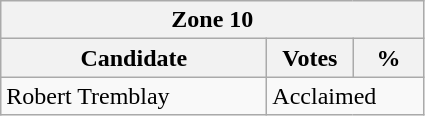<table class="wikitable">
<tr>
<th colspan="3">Zone 10</th>
</tr>
<tr>
<th style="width: 170px">Candidate</th>
<th style="width: 50px">Votes</th>
<th style="width: 40px">%</th>
</tr>
<tr>
<td>Robert Tremblay</td>
<td colspan="2">Acclaimed</td>
</tr>
</table>
